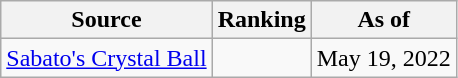<table class="wikitable" style="text-align:center">
<tr>
<th>Source</th>
<th>Ranking</th>
<th>As of</th>
</tr>
<tr>
<td align="left"><a href='#'>Sabato's Crystal Ball</a></td>
<td></td>
<td>May 19, 2022</td>
</tr>
</table>
